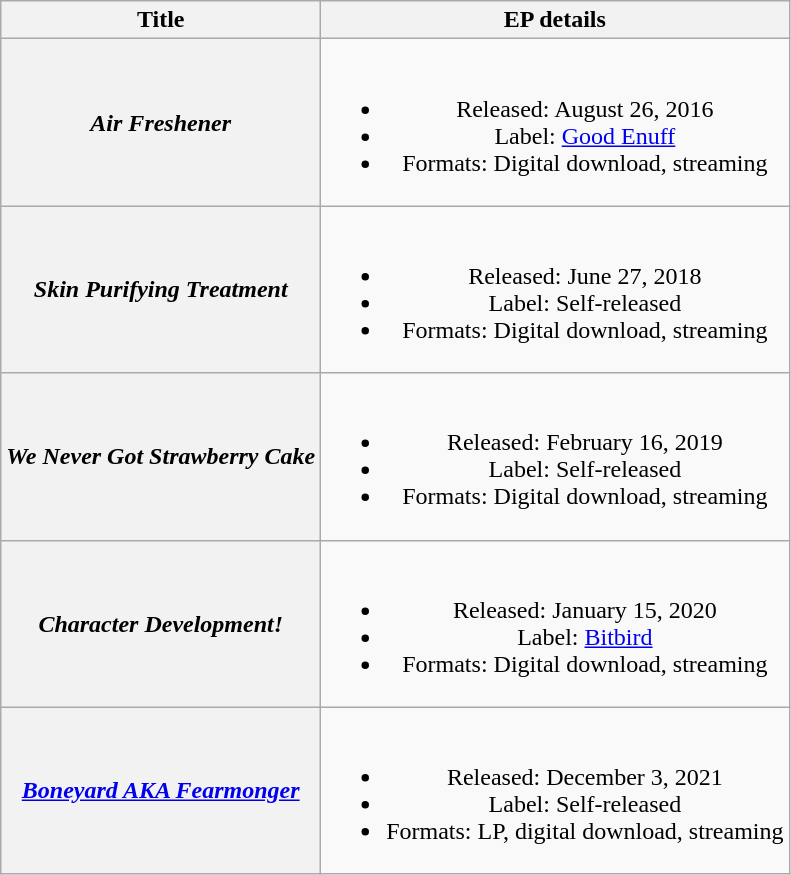<table class="wikitable plainrowheaders" style="text-align:center;">
<tr>
<th scope="col">Title</th>
<th scope="col">EP details</th>
</tr>
<tr>
<th scope="row"><em>Air Freshener</em></th>
<td><br><ul><li>Released: August 26, 2016</li><li>Label: <a href='#'>Good Enuff</a></li><li>Formats: Digital download, streaming</li></ul></td>
</tr>
<tr>
<th scope="row"><em>Skin Purifying Treatment</em></th>
<td><br><ul><li>Released: June 27, 2018</li><li>Label: Self-released</li><li>Formats: Digital download, streaming</li></ul></td>
</tr>
<tr>
<th scope="row"><em>We Never Got Strawberry Cake</em></th>
<td><br><ul><li>Released: February 16, 2019</li><li>Label: Self-released</li><li>Formats: Digital download, streaming</li></ul></td>
</tr>
<tr>
<th scope="row"><em>Character Development!</em></th>
<td><br><ul><li>Released: January 15, 2020</li><li>Label: <a href='#'>Bitbird</a></li><li>Formats: Digital download, streaming</li></ul></td>
</tr>
<tr>
<th scope="row"><a href='#'><em>Boneyard AKA Fearmonger</em></a></th>
<td><br><ul><li>Released: December 3, 2021</li><li>Label: Self-released</li><li>Formats: LP, digital download, streaming</li></ul></td>
</tr>
</table>
